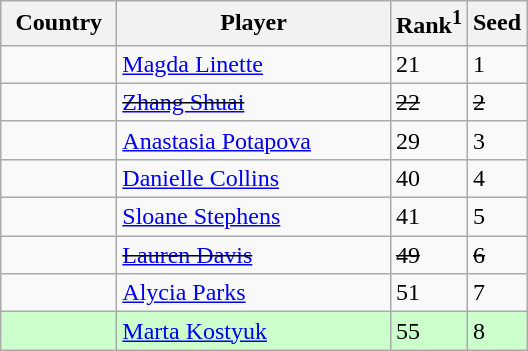<table class="sortable wikitable">
<tr>
<th width="70">Country</th>
<th width="175">Player</th>
<th>Rank<sup>1</sup></th>
<th>Seed</th>
</tr>
<tr>
<td></td>
<td><a href='#'>Magda Linette</a></td>
<td>21</td>
<td>1</td>
</tr>
<tr>
<td><s></s></td>
<td><s><a href='#'>Zhang Shuai</a></s></td>
<td><s>22</s></td>
<td><s>2</s></td>
</tr>
<tr>
<td></td>
<td><a href='#'>Anastasia Potapova</a></td>
<td>29</td>
<td>3</td>
</tr>
<tr>
<td></td>
<td><a href='#'>Danielle Collins</a></td>
<td>40</td>
<td>4</td>
</tr>
<tr>
<td></td>
<td><a href='#'>Sloane Stephens</a></td>
<td>41</td>
<td>5</td>
</tr>
<tr>
<td><s></s></td>
<td><s><a href='#'>Lauren Davis</a></s></td>
<td><s>49</s></td>
<td><s>6</s></td>
</tr>
<tr>
<td></td>
<td><a href='#'>Alycia Parks</a></td>
<td>51</td>
<td>7</td>
</tr>
<tr bgcolor=ccffcc>
<td></td>
<td><a href='#'>Marta Kostyuk</a></td>
<td>55</td>
<td>8</td>
</tr>
</table>
